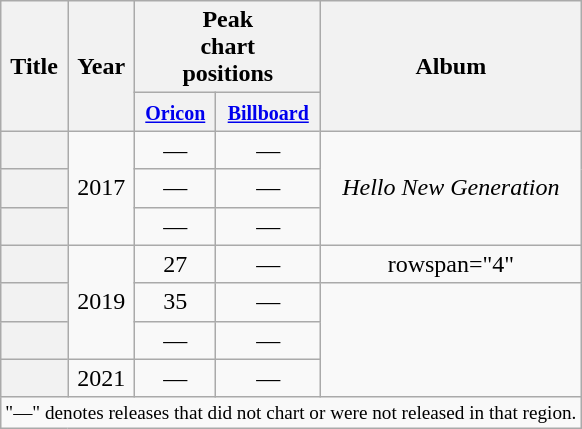<table class="wikitable plainrowheaders" style="text-align:center;">
<tr>
<th scope="col" rowspan="2">Title</th>
<th scope="col" rowspan="2">Year</th>
<th scope="col" colspan="2">Peak <br> chart <br> positions</th>
<th scope="col" rowspan="2">Album</th>
</tr>
<tr>
<th scope="col" colspan="1"><small><a href='#'>Oricon</a></small></th>
<th scope="col" colspan="1"><small><a href='#'>Billboard</a></small></th>
</tr>
<tr>
<th scope="row"></th>
<td rowspan="3">2017</td>
<td>—</td>
<td>—</td>
<td rowspan="3"><em>Hello New Generation</em></td>
</tr>
<tr>
<th scope="row"></th>
<td>—</td>
<td>—</td>
</tr>
<tr>
<th scope="row"></th>
<td>—</td>
<td>—</td>
</tr>
<tr>
<th scope="row"></th>
<td rowspan="3">2019</td>
<td>27</td>
<td>—</td>
<td>rowspan="4" </td>
</tr>
<tr>
<th scope="row"></th>
<td>35</td>
<td>—</td>
</tr>
<tr>
<th scope="row"></th>
<td>—</td>
<td>—</td>
</tr>
<tr>
<th scope="row"></th>
<td>2021</td>
<td>—</td>
<td>—</td>
</tr>
<tr>
<td colspan="5" style="font-size:80%">"—" denotes releases that did not chart or were not released in that region.</td>
</tr>
</table>
